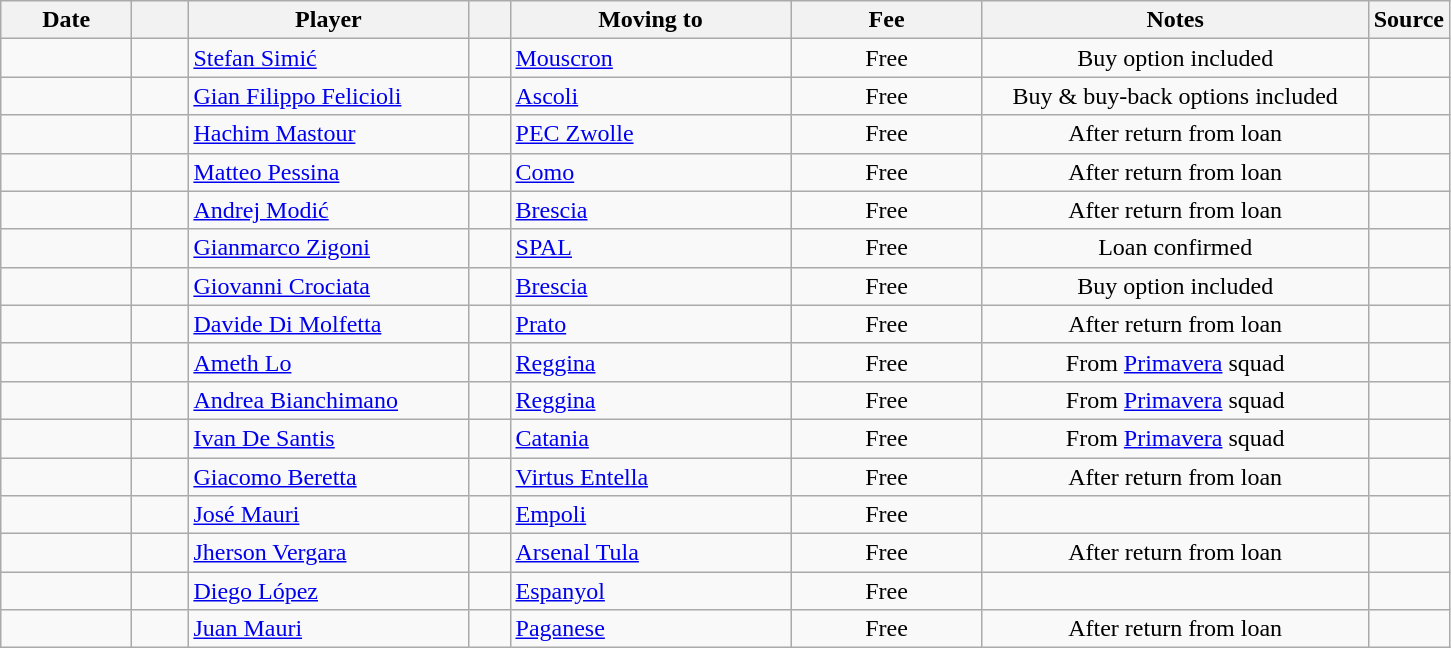<table class="wikitable sortable">
<tr>
<th style="width:80px;">Date</th>
<th style="width:30px;"></th>
<th style="width:180px;">Player</th>
<th style="width:20px;"></th>
<th style="width:180px;">Moving to</th>
<th style="width:120px;" class="unsortable">Fee</th>
<th style="width:250px;" class="unsortable">Notes</th>
<th style="width:20px;">Source</th>
</tr>
<tr>
<td></td>
<td align=center></td>
<td> <a href='#'>Stefan Simić</a></td>
<td></td>
<td> <a href='#'>Mouscron</a></td>
<td align=center>Free</td>
<td align=center>Buy option included</td>
<td></td>
</tr>
<tr>
<td></td>
<td align=center></td>
<td> <a href='#'>Gian Filippo Felicioli</a></td>
<td></td>
<td> <a href='#'>Ascoli</a></td>
<td align=center>Free</td>
<td align=center>Buy & buy-back options included</td>
<td></td>
</tr>
<tr>
<td></td>
<td align=center></td>
<td> <a href='#'>Hachim Mastour</a></td>
<td></td>
<td> <a href='#'>PEC Zwolle</a></td>
<td align=center>Free</td>
<td align=center>After return from loan</td>
<td></td>
</tr>
<tr>
<td></td>
<td align=center></td>
<td> <a href='#'>Matteo Pessina</a></td>
<td></td>
<td> <a href='#'>Como</a></td>
<td align=center>Free</td>
<td align=center>After return from loan</td>
<td></td>
</tr>
<tr>
<td></td>
<td align=center></td>
<td> <a href='#'>Andrej Modić</a></td>
<td></td>
<td> <a href='#'>Brescia</a></td>
<td align=center>Free</td>
<td align=center>After return from loan</td>
<td></td>
</tr>
<tr>
<td></td>
<td align=center></td>
<td> <a href='#'>Gianmarco Zigoni</a></td>
<td></td>
<td> <a href='#'>SPAL</a></td>
<td align=center>Free</td>
<td align=center>Loan confirmed</td>
<td></td>
</tr>
<tr>
<td></td>
<td align=center></td>
<td> <a href='#'>Giovanni Crociata</a></td>
<td></td>
<td> <a href='#'>Brescia</a></td>
<td align=center>Free</td>
<td align=center>Buy option included</td>
<td></td>
</tr>
<tr>
<td></td>
<td align=center></td>
<td> <a href='#'>Davide Di Molfetta</a></td>
<td></td>
<td> <a href='#'>Prato</a></td>
<td align=center>Free</td>
<td align=center>After return from loan</td>
<td></td>
</tr>
<tr>
<td></td>
<td align=center></td>
<td> <a href='#'>Ameth Lo</a></td>
<td></td>
<td> <a href='#'>Reggina</a></td>
<td align=center>Free</td>
<td align=center>From <a href='#'>Primavera</a> squad</td>
<td></td>
</tr>
<tr>
<td></td>
<td align=center></td>
<td> <a href='#'>Andrea Bianchimano</a></td>
<td></td>
<td> <a href='#'>Reggina</a></td>
<td align=center>Free</td>
<td align=center>From <a href='#'>Primavera</a> squad</td>
<td></td>
</tr>
<tr>
<td></td>
<td align=center></td>
<td> <a href='#'>Ivan De Santis</a></td>
<td></td>
<td> <a href='#'>Catania</a></td>
<td align=center>Free</td>
<td align=center>From <a href='#'>Primavera</a> squad</td>
<td></td>
</tr>
<tr>
<td></td>
<td align=center></td>
<td> <a href='#'>Giacomo Beretta</a></td>
<td></td>
<td> <a href='#'>Virtus Entella</a></td>
<td align=center>Free</td>
<td align=center>After return from loan</td>
<td></td>
</tr>
<tr>
<td></td>
<td align=center></td>
<td> <a href='#'>José Mauri</a></td>
<td></td>
<td> <a href='#'>Empoli</a></td>
<td align=center>Free</td>
<td align=center></td>
<td></td>
</tr>
<tr>
<td></td>
<td align=center></td>
<td> <a href='#'>Jherson Vergara</a></td>
<td></td>
<td> <a href='#'>Arsenal Tula</a></td>
<td align=center>Free</td>
<td align=center>After return from loan</td>
<td></td>
</tr>
<tr>
<td></td>
<td align=center></td>
<td> <a href='#'>Diego López</a></td>
<td></td>
<td> <a href='#'>Espanyol</a></td>
<td align=center>Free</td>
<td align=center></td>
<td></td>
</tr>
<tr>
<td></td>
<td align=center></td>
<td> <a href='#'>Juan Mauri</a></td>
<td></td>
<td> <a href='#'>Paganese</a></td>
<td align=center>Free</td>
<td align=center>After return from loan</td>
<td></td>
</tr>
</table>
